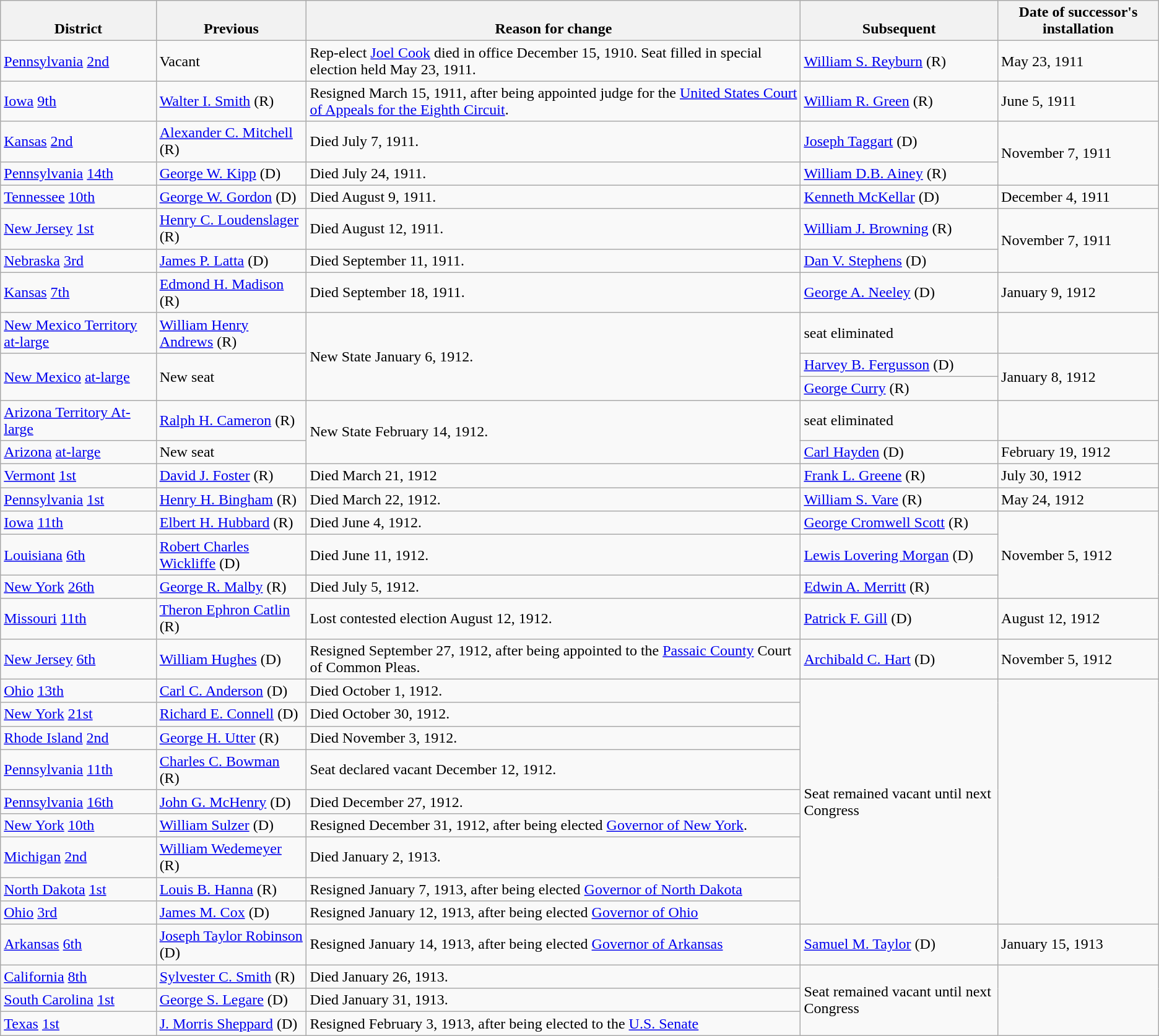<table class="wikitable sortable">
<tr valign=bottom>
<th>District</th>
<th>Previous</th>
<th>Reason for change</th>
<th>Subsequent</th>
<th>Date of successor's installation</th>
</tr>
<tr>
<td><a href='#'>Pennsylvania</a> <a href='#'>2nd</a></td>
<td>Vacant</td>
<td>Rep-elect <a href='#'>Joel Cook</a> died in office December 15, 1910. Seat filled in special election held May 23, 1911.</td>
<td><a href='#'>William S. Reyburn</a> (R)</td>
<td>May 23, 1911</td>
</tr>
<tr>
<td><a href='#'>Iowa</a> <a href='#'>9th</a></td>
<td><a href='#'>Walter I. Smith</a> (R)</td>
<td>Resigned March 15, 1911, after being appointed judge for the <a href='#'>United States Court of Appeals for the Eighth Circuit</a>.</td>
<td><a href='#'>William R. Green</a> (R)</td>
<td>June 5, 1911</td>
</tr>
<tr>
<td><a href='#'>Kansas</a> <a href='#'>2nd</a></td>
<td><a href='#'>Alexander C. Mitchell</a> (R)</td>
<td>Died July 7, 1911.</td>
<td><a href='#'>Joseph Taggart</a> (D)</td>
<td rowspan="2">November 7, 1911</td>
</tr>
<tr>
<td><a href='#'>Pennsylvania</a> <a href='#'>14th</a></td>
<td><a href='#'>George W. Kipp</a> (D)</td>
<td>Died July 24, 1911.</td>
<td><a href='#'>William D.B. Ainey</a> (R)</td>
</tr>
<tr>
<td><a href='#'>Tennessee</a> <a href='#'>10th</a></td>
<td><a href='#'>George W. Gordon</a> (D)</td>
<td>Died August 9, 1911.</td>
<td><a href='#'>Kenneth McKellar</a> (D)</td>
<td>December 4, 1911</td>
</tr>
<tr>
<td><a href='#'>New Jersey</a> <a href='#'>1st</a></td>
<td><a href='#'>Henry C. Loudenslager</a> (R)</td>
<td>Died August 12, 1911.</td>
<td><a href='#'>William J. Browning</a> (R)</td>
<td rowspan="2">November 7, 1911</td>
</tr>
<tr>
<td><a href='#'>Nebraska</a> <a href='#'>3rd</a></td>
<td><a href='#'>James P. Latta</a> (D)</td>
<td>Died September 11, 1911.</td>
<td><a href='#'>Dan V. Stephens</a> (D)</td>
</tr>
<tr>
<td><a href='#'>Kansas</a> <a href='#'>7th</a></td>
<td><a href='#'>Edmond H. Madison</a> (R)</td>
<td>Died September 18, 1911.</td>
<td><a href='#'>George A. Neeley</a> (D)</td>
<td>January 9, 1912</td>
</tr>
<tr>
<td><a href='#'>New Mexico Territory at-large</a></td>
<td><a href='#'>William Henry Andrews</a> (R)</td>
<td rowspan="3">New State January 6, 1912.</td>
<td>seat eliminated</td>
<td></td>
</tr>
<tr>
<td rowspan="2"><a href='#'>New Mexico</a> <a href='#'>at-large</a></td>
<td rowspan="2">New seat</td>
<td><a href='#'>Harvey B. Fergusson</a> (D)</td>
<td rowspan="2">January 8, 1912</td>
</tr>
<tr>
<td><a href='#'>George Curry</a> (R)</td>
</tr>
<tr>
<td><a href='#'>Arizona Territory At-large</a></td>
<td><a href='#'>Ralph H. Cameron</a> (R)</td>
<td rowspan="2">New State February 14, 1912.</td>
<td>seat eliminated</td>
<td></td>
</tr>
<tr>
<td><a href='#'>Arizona</a> <a href='#'>at-large</a></td>
<td>New seat</td>
<td><a href='#'>Carl Hayden</a> (D)</td>
<td>February 19, 1912</td>
</tr>
<tr>
<td><a href='#'>Vermont</a> <a href='#'>1st</a></td>
<td><a href='#'>David J. Foster</a> (R)</td>
<td>Died March 21, 1912</td>
<td><a href='#'>Frank L. Greene</a> (R)</td>
<td>July 30, 1912</td>
</tr>
<tr>
<td><a href='#'>Pennsylvania</a> <a href='#'>1st</a></td>
<td><a href='#'>Henry H. Bingham</a> (R)</td>
<td>Died March 22, 1912.</td>
<td><a href='#'>William S. Vare</a> (R)</td>
<td>May 24, 1912</td>
</tr>
<tr>
<td><a href='#'>Iowa</a> <a href='#'>11th</a></td>
<td><a href='#'>Elbert H. Hubbard</a> (R)</td>
<td>Died June 4, 1912.</td>
<td><a href='#'>George Cromwell Scott</a> (R)</td>
<td rowspan="3">November 5, 1912</td>
</tr>
<tr>
<td><a href='#'>Louisiana</a> <a href='#'>6th</a></td>
<td><a href='#'>Robert Charles Wickliffe</a> (D)</td>
<td>Died June 11, 1912.</td>
<td><a href='#'>Lewis Lovering Morgan</a> (D)</td>
</tr>
<tr>
<td><a href='#'>New York</a> <a href='#'>26th</a></td>
<td><a href='#'>George R. Malby</a> (R)</td>
<td>Died July 5, 1912.</td>
<td><a href='#'>Edwin A. Merritt</a> (R)</td>
</tr>
<tr>
<td><a href='#'>Missouri</a> <a href='#'>11th</a></td>
<td><a href='#'>Theron Ephron Catlin</a> (R)</td>
<td>Lost contested election August 12, 1912.</td>
<td><a href='#'>Patrick F. Gill</a> (D)</td>
<td>August 12, 1912</td>
</tr>
<tr>
<td><a href='#'>New Jersey</a> <a href='#'>6th</a></td>
<td><a href='#'>William Hughes</a> (D)</td>
<td>Resigned September 27, 1912, after being appointed to the <a href='#'>Passaic County</a> Court of Common Pleas.</td>
<td><a href='#'>Archibald C. Hart</a> (D)</td>
<td>November 5, 1912</td>
</tr>
<tr>
<td><a href='#'>Ohio</a> <a href='#'>13th</a></td>
<td><a href='#'>Carl C. Anderson</a> (D)</td>
<td>Died October 1, 1912.</td>
<td rowspan="9">Seat remained vacant until next Congress</td>
<td rowspan="9"></td>
</tr>
<tr>
<td><a href='#'>New York</a> <a href='#'>21st</a></td>
<td><a href='#'>Richard E. Connell</a> (D)</td>
<td>Died October 30, 1912.</td>
</tr>
<tr>
<td><a href='#'>Rhode Island</a> <a href='#'>2nd</a></td>
<td><a href='#'>George H. Utter</a> (R)</td>
<td>Died November 3, 1912.</td>
</tr>
<tr>
<td><a href='#'>Pennsylvania</a> <a href='#'>11th</a></td>
<td><a href='#'>Charles C. Bowman</a> (R)</td>
<td>Seat declared vacant December 12, 1912.</td>
</tr>
<tr>
<td><a href='#'>Pennsylvania</a> <a href='#'>16th</a></td>
<td><a href='#'>John G. McHenry</a> (D)</td>
<td>Died December 27, 1912.</td>
</tr>
<tr>
<td><a href='#'>New York</a> <a href='#'>10th</a></td>
<td><a href='#'>William Sulzer</a> (D)</td>
<td>Resigned December 31, 1912, after being elected <a href='#'>Governor of New York</a>.</td>
</tr>
<tr>
<td><a href='#'>Michigan</a> <a href='#'>2nd</a></td>
<td><a href='#'>William Wedemeyer</a> (R)</td>
<td>Died January 2, 1913.</td>
</tr>
<tr>
<td><a href='#'>North Dakota</a> <a href='#'>1st</a></td>
<td><a href='#'>Louis B. Hanna</a> (R)</td>
<td>Resigned January 7, 1913, after being elected <a href='#'>Governor of North Dakota</a></td>
</tr>
<tr>
<td><a href='#'>Ohio</a> <a href='#'>3rd</a></td>
<td><a href='#'>James M. Cox</a> (D)</td>
<td>Resigned January 12, 1913, after being elected <a href='#'>Governor of Ohio</a></td>
</tr>
<tr>
<td><a href='#'>Arkansas</a> <a href='#'>6th</a></td>
<td><a href='#'>Joseph Taylor Robinson</a> (D)</td>
<td>Resigned January 14, 1913, after being elected <a href='#'>Governor of Arkansas</a></td>
<td><a href='#'>Samuel M. Taylor</a> (D)</td>
<td>January 15, 1913</td>
</tr>
<tr>
<td><a href='#'>California</a> <a href='#'>8th</a></td>
<td><a href='#'>Sylvester C. Smith</a> (R)</td>
<td>Died January 26, 1913.</td>
<td rowspan="3">Seat remained vacant until next Congress</td>
<td rowspan="3"></td>
</tr>
<tr>
<td><a href='#'>South Carolina</a> <a href='#'>1st</a></td>
<td><a href='#'>George S. Legare</a> (D)</td>
<td>Died January 31, 1913.</td>
</tr>
<tr>
<td><a href='#'>Texas</a> <a href='#'>1st</a></td>
<td><a href='#'>J. Morris Sheppard</a> (D)</td>
<td>Resigned February 3, 1913, after being elected to the <a href='#'>U.S. Senate</a></td>
</tr>
</table>
